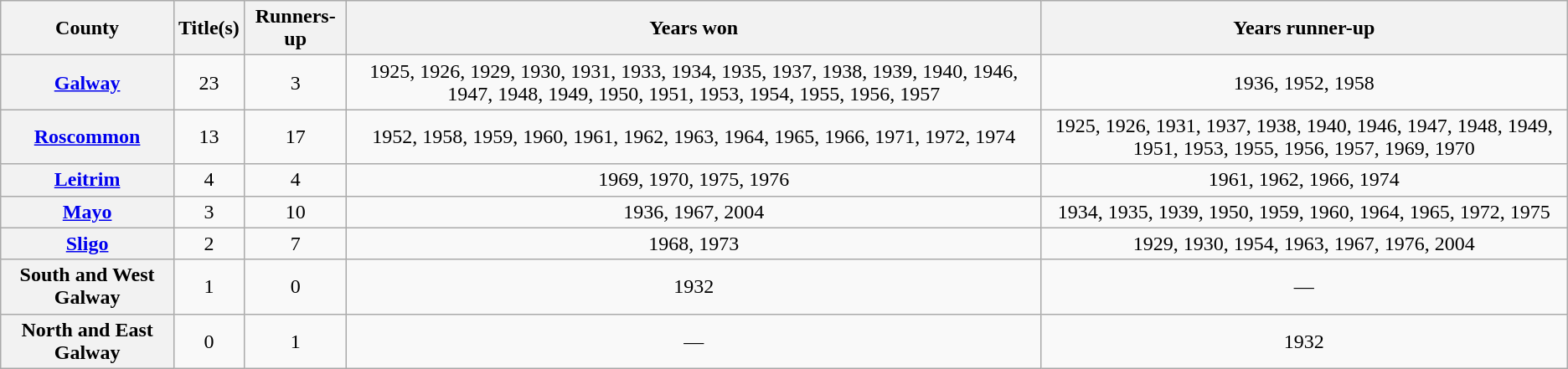<table class="wikitable plainrowheaders sortable" style="text-align:center">
<tr>
<th scope="col">County</th>
<th>Title(s)</th>
<th scope="col">Runners-up</th>
<th class="unsortable" scope="col">Years won</th>
<th class="unsortable" scope="col">Years runner-up</th>
</tr>
<tr>
<th scope="row"> <a href='#'>Galway</a></th>
<td>23</td>
<td>3</td>
<td>1925, 1926, 1929, 1930, 1931, 1933, 1934, 1935, 1937, 1938, 1939, 1940, 1946, 1947, 1948, 1949, 1950, 1951, 1953, 1954, 1955, 1956, 1957</td>
<td>1936, 1952, 1958</td>
</tr>
<tr>
<th scope="row"> <a href='#'>Roscommon</a></th>
<td>13</td>
<td>17</td>
<td>1952, 1958, 1959, 1960, 1961, 1962, 1963, 1964, 1965, 1966, 1971, 1972, 1974</td>
<td>1925, 1926, 1931, 1937, 1938, 1940, 1946, 1947, 1948, 1949, 1951, 1953, 1955, 1956, 1957, 1969, 1970</td>
</tr>
<tr>
<th scope="row"> <a href='#'>Leitrim</a></th>
<td>4</td>
<td>4</td>
<td>1969, 1970, 1975, 1976</td>
<td>1961, 1962, 1966, 1974</td>
</tr>
<tr>
<th scope="row"> <a href='#'>Mayo</a></th>
<td>3</td>
<td>10</td>
<td>1936, 1967, 2004</td>
<td>1934, 1935, 1939, 1950, 1959, 1960, 1964, 1965, 1972, 1975</td>
</tr>
<tr>
<th scope="row"> <a href='#'>Sligo</a></th>
<td>2</td>
<td>7</td>
<td>1968, 1973</td>
<td>1929, 1930, 1954, 1963, 1967, 1976, 2004</td>
</tr>
<tr>
<th scope="row"> South and West Galway</th>
<td>1</td>
<td>0</td>
<td>1932</td>
<td>—</td>
</tr>
<tr>
<th scope="row"> North and East Galway</th>
<td>0</td>
<td>1</td>
<td>—</td>
<td>1932</td>
</tr>
</table>
